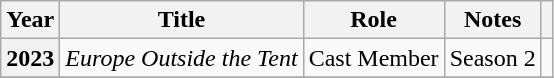<table class="wikitable sortable plainrowheaders">
<tr>
<th scope="col">Year</th>
<th scope="col">Title</th>
<th scope="col">Role</th>
<th scope="col">Notes</th>
<th scope="col" class="unsortable"></th>
</tr>
<tr>
<th scope="row">2023</th>
<td><em>Europe Outside the Tent</em></td>
<td>Cast Member</td>
<td>Season 2</td>
<td></td>
</tr>
<tr>
</tr>
</table>
